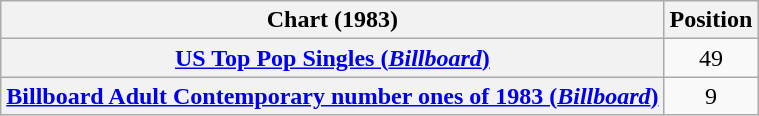<table class="wikitable plainrowheaders" style="text-align:center">
<tr>
<th scope="col">Chart (1983)</th>
<th scope="col">Position</th>
</tr>
<tr>
<th scope="row"><a href='#'>US Top Pop Singles (<em>Billboard</em>)</a><br></th>
<td>49</td>
</tr>
<tr>
<th scope="row"><a href='#'>Billboard Adult Contemporary number ones of 1983 (<em>Billboard</em>)</a><br></th>
<td>9</td>
</tr>
</table>
